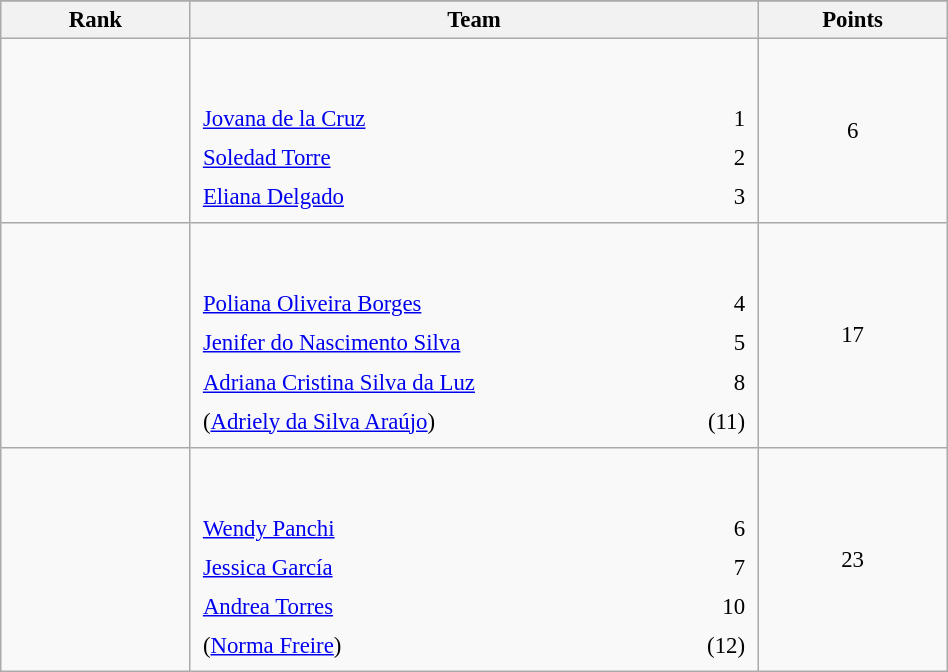<table class="wikitable sortable" style=" text-align:center; font-size:95%;" width="50%">
<tr>
</tr>
<tr>
<th width=10%>Rank</th>
<th width=30%>Team</th>
<th width=10%>Points</th>
</tr>
<tr>
<td align=center></td>
<td align=left> <br><br><table width=100%>
<tr>
<td align=left style="border:0"><a href='#'>Jovana de la Cruz</a></td>
<td align=right style="border:0">1</td>
</tr>
<tr>
<td align=left style="border:0"><a href='#'>Soledad Torre</a></td>
<td align=right style="border:0">2</td>
</tr>
<tr>
<td align=left style="border:0"><a href='#'>Eliana Delgado</a></td>
<td align=right style="border:0">3</td>
</tr>
</table>
</td>
<td>6</td>
</tr>
<tr>
<td align=center></td>
<td align=left> <br><br><table width=100%>
<tr>
<td align=left style="border:0"><a href='#'>Poliana Oliveira Borges</a></td>
<td align=right style="border:0">4</td>
</tr>
<tr>
<td align=left style="border:0"><a href='#'>Jenifer do Nascimento Silva</a></td>
<td align=right style="border:0">5</td>
</tr>
<tr>
<td align=left style="border:0"><a href='#'>Adriana Cristina Silva da Luz</a></td>
<td align=right style="border:0">8</td>
</tr>
<tr>
<td align=left style="border:0">(<a href='#'>Adriely da Silva Araújo</a>)</td>
<td align=right style="border:0">(11)</td>
</tr>
</table>
</td>
<td>17</td>
</tr>
<tr>
<td align=center></td>
<td align=left> <br><br><table width=100%>
<tr>
<td align=left style="border:0"><a href='#'>Wendy Panchi</a></td>
<td align=right style="border:0">6</td>
</tr>
<tr>
<td align=left style="border:0"><a href='#'>Jessica García</a></td>
<td align=right style="border:0">7</td>
</tr>
<tr>
<td align=left style="border:0"><a href='#'>Andrea Torres</a></td>
<td align=right style="border:0">10</td>
</tr>
<tr>
<td align=left style="border:0">(<a href='#'>Norma Freire</a>)</td>
<td align=right style="border:0">(12)</td>
</tr>
</table>
</td>
<td>23</td>
</tr>
</table>
